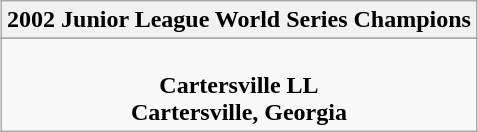<table class="wikitable" style="text-align: center; margin: 0 auto;">
<tr>
<th>2002 Junior League World Series Champions</th>
</tr>
<tr>
</tr>
<tr>
<td><br><strong>Cartersville LL</strong><br><strong>Cartersville, Georgia</strong></td>
</tr>
</table>
